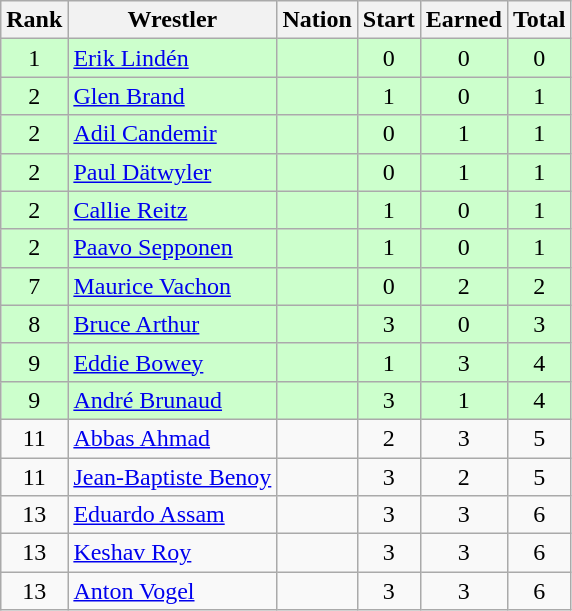<table class="wikitable sortable" style="text-align:center;">
<tr>
<th>Rank</th>
<th>Wrestler</th>
<th>Nation</th>
<th>Start</th>
<th>Earned</th>
<th>Total</th>
</tr>
<tr style="background:#cfc;">
<td>1</td>
<td align=left><a href='#'>Erik Lindén</a></td>
<td align=left></td>
<td>0</td>
<td>0</td>
<td>0</td>
</tr>
<tr style="background:#cfc;">
<td>2</td>
<td align=left><a href='#'>Glen Brand</a></td>
<td align=left></td>
<td>1</td>
<td>0</td>
<td>1</td>
</tr>
<tr style="background:#cfc;">
<td>2</td>
<td align=left><a href='#'>Adil Candemir</a></td>
<td align=left></td>
<td>0</td>
<td>1</td>
<td>1</td>
</tr>
<tr style="background:#cfc;">
<td>2</td>
<td align=left><a href='#'>Paul Dätwyler</a></td>
<td align=left></td>
<td>0</td>
<td>1</td>
<td>1</td>
</tr>
<tr style="background:#cfc;">
<td>2</td>
<td align=left><a href='#'>Callie Reitz</a></td>
<td align=left></td>
<td>1</td>
<td>0</td>
<td>1</td>
</tr>
<tr style="background:#cfc;">
<td>2</td>
<td align=left><a href='#'>Paavo Sepponen</a></td>
<td align=left></td>
<td>1</td>
<td>0</td>
<td>1</td>
</tr>
<tr style="background:#cfc;">
<td>7</td>
<td align=left><a href='#'>Maurice Vachon</a></td>
<td align=left></td>
<td>0</td>
<td>2</td>
<td>2</td>
</tr>
<tr style="background:#cfc;">
<td>8</td>
<td align=left><a href='#'>Bruce Arthur</a></td>
<td align=left></td>
<td>3</td>
<td>0</td>
<td>3</td>
</tr>
<tr style="background:#cfc;">
<td>9</td>
<td align=left><a href='#'>Eddie Bowey</a></td>
<td align=left></td>
<td>1</td>
<td>3</td>
<td>4</td>
</tr>
<tr style="background:#cfc;">
<td>9</td>
<td align=left><a href='#'>André Brunaud</a></td>
<td align=left></td>
<td>3</td>
<td>1</td>
<td>4</td>
</tr>
<tr>
<td>11</td>
<td align=left><a href='#'>Abbas Ahmad</a></td>
<td align=left></td>
<td>2</td>
<td>3</td>
<td>5</td>
</tr>
<tr>
<td>11</td>
<td align=left><a href='#'>Jean-Baptiste Benoy</a></td>
<td align=left></td>
<td>3</td>
<td>2</td>
<td>5</td>
</tr>
<tr>
<td>13</td>
<td align=left><a href='#'>Eduardo Assam</a></td>
<td align=left></td>
<td>3</td>
<td>3</td>
<td>6</td>
</tr>
<tr>
<td>13</td>
<td align=left><a href='#'>Keshav Roy</a></td>
<td align=left></td>
<td>3</td>
<td>3</td>
<td>6</td>
</tr>
<tr>
<td>13</td>
<td align=left><a href='#'>Anton Vogel</a></td>
<td align=left></td>
<td>3</td>
<td>3</td>
<td>6</td>
</tr>
</table>
